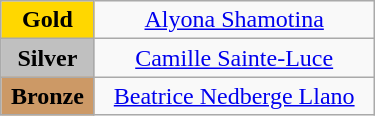<table class="wikitable" style="text-align:center; " width="250px">
<tr>
<td bgcolor="gold"><strong>Gold</strong></td>
<td><a href='#'>Alyona Shamotina</a><br>  <small><em></em></small></td>
</tr>
<tr>
<td bgcolor="silver"><strong>Silver</strong></td>
<td><a href='#'>Camille Sainte-Luce</a><br>  <small><em></em></small></td>
</tr>
<tr>
<td bgcolor="CC9966"><strong>Bronze</strong></td>
<td><a href='#'>Beatrice Nedberge Llano</a><br>  <small><em></em></small></td>
</tr>
</table>
